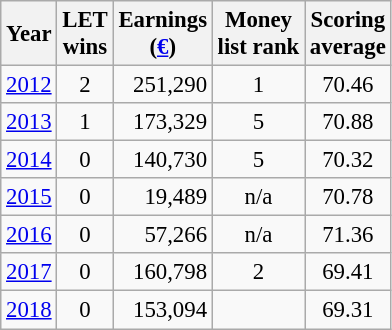<table class="wikitable" style="text-align:center; font-size: 95%;">
<tr>
<th>Year</th>
<th>LET<br>wins</th>
<th>Earnings<br>(<a href='#'>€</a>)</th>
<th>Money<br>list rank</th>
<th>Scoring<br>average</th>
</tr>
<tr>
<td><a href='#'>2012</a></td>
<td>2</td>
<td align=right>251,290</td>
<td>1</td>
<td>70.46</td>
</tr>
<tr>
<td><a href='#'>2013</a></td>
<td>1</td>
<td align=right>173,329</td>
<td>5</td>
<td>70.88</td>
</tr>
<tr>
<td><a href='#'>2014</a></td>
<td>0</td>
<td align=right>140,730</td>
<td>5</td>
<td>70.32</td>
</tr>
<tr>
<td><a href='#'>2015</a></td>
<td>0</td>
<td align=right>19,489</td>
<td>n/a</td>
<td>70.78</td>
</tr>
<tr>
<td><a href='#'>2016</a></td>
<td>0</td>
<td align=right>57,266</td>
<td>n/a</td>
<td>71.36</td>
</tr>
<tr>
<td><a href='#'>2017</a></td>
<td>0</td>
<td align=right>160,798</td>
<td>2</td>
<td>69.41</td>
</tr>
<tr>
<td><a href='#'>2018</a></td>
<td>0</td>
<td align=right>153,094</td>
<td></td>
<td>69.31</td>
</tr>
</table>
